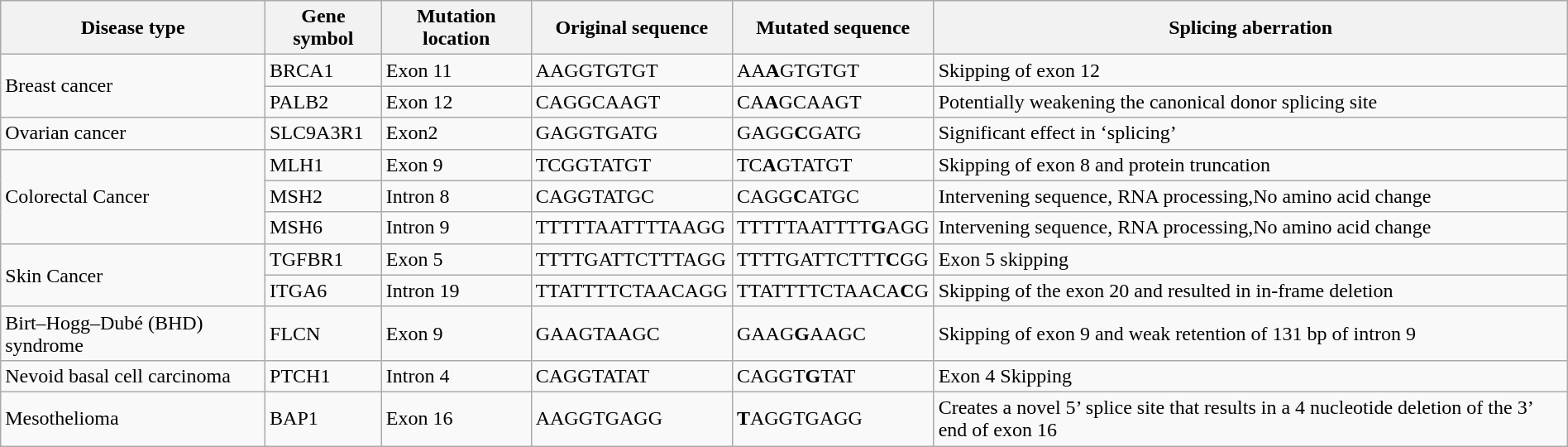<table class="wikitable" style="margin-left: auto; margin-right: auto; border: none;">
<tr>
<th scope="col"><strong>Disease type</strong></th>
<th scope="col"><strong>Gene symbol</strong></th>
<th scope="col"><strong>Mutation location</strong></th>
<th scope="col"><strong>Original sequence</strong></th>
<th scope="col"><strong>Mutated sequence</strong></th>
<th scope="col"><strong>Splicing aberration</strong></th>
</tr>
<tr>
<td rowspan="2">Breast cancer</td>
<td>BRCA1</td>
<td>Exon 11</td>
<td>AAGGTGTGT</td>
<td>AA<span><strong>A</strong></span>GTGTGT</td>
<td>Skipping of exon 12</td>
</tr>
<tr>
<td>PALB2</td>
<td>Exon 12</td>
<td>CAGGCAAGT</td>
<td>CA<span><strong>A</strong></span>GCAAGT</td>
<td>Potentially weakening the canonical donor splicing site</td>
</tr>
<tr>
<td>Ovarian cancer</td>
<td>SLC9A3R1</td>
<td>Exon2</td>
<td>GAGGTGATG</td>
<td>GAGG<span><strong>C</strong></span>GATG</td>
<td>Significant effect in ‘splicing’</td>
</tr>
<tr>
<td colspan="1" rowspan="3">Colorectal Cancer</td>
<td>MLH1</td>
<td>Exon 9</td>
<td>TCGGTATGT</td>
<td>TC<span><strong>A</strong></span>GTATGT</td>
<td>Skipping of exon 8 and protein truncation</td>
</tr>
<tr>
<td>MSH2</td>
<td>Intron 8</td>
<td>CAGGTATGC</td>
<td>CAGG<span><strong>C</strong></span>ATGC</td>
<td>Intervening sequence, RNA processing,No amino acid change</td>
</tr>
<tr>
<td>MSH6</td>
<td>Intron 9</td>
<td>TTTTTAATTTTAAGG</td>
<td>TTTTTAATTTT<span><strong>G</strong></span>AGG</td>
<td>Intervening sequence, RNA processing,No amino acid change</td>
</tr>
<tr>
<td rowspan="2">Skin Cancer</td>
<td>TGFBR1</td>
<td>Exon 5</td>
<td>TTTTGATTCTTTAGG</td>
<td>TTTTGATTCTTT<span><strong>C</strong></span>GG</td>
<td>Exon 5 skipping</td>
</tr>
<tr>
<td>ITGA6</td>
<td>Intron 19</td>
<td>TTATTTTCTAACAGG</td>
<td>TTATTTTCTAACA<span><strong>C</strong></span>G</td>
<td>Skipping of the exon 20 and resulted in in-frame deletion</td>
</tr>
<tr>
<td>Birt–Hogg–Dubé (BHD) syndrome</td>
<td>FLCN</td>
<td>Exon 9</td>
<td>GAAGTAAGC</td>
<td>GAAG<span><strong>G</strong></span>AAGC</td>
<td>Skipping of exon 9 and weak retention of 131 bp of intron 9</td>
</tr>
<tr>
<td>Nevoid basal cell carcinoma</td>
<td>PTCH1</td>
<td>Intron 4</td>
<td>CAGGTATAT</td>
<td>CAGGT<span><strong>G</strong></span>TAT</td>
<td>Exon 4 Skipping </td>
</tr>
<tr>
<td>Mesothelioma</td>
<td>BAP1</td>
<td>Exon 16</td>
<td>AAGGTGAGG</td>
<td><span><strong>T</strong></span>AGGTGAGG</td>
<td>Creates a novel 5’ splice site that results in a 4 nucleotide deletion of the 3’ end of exon 16</td>
</tr>
</table>
